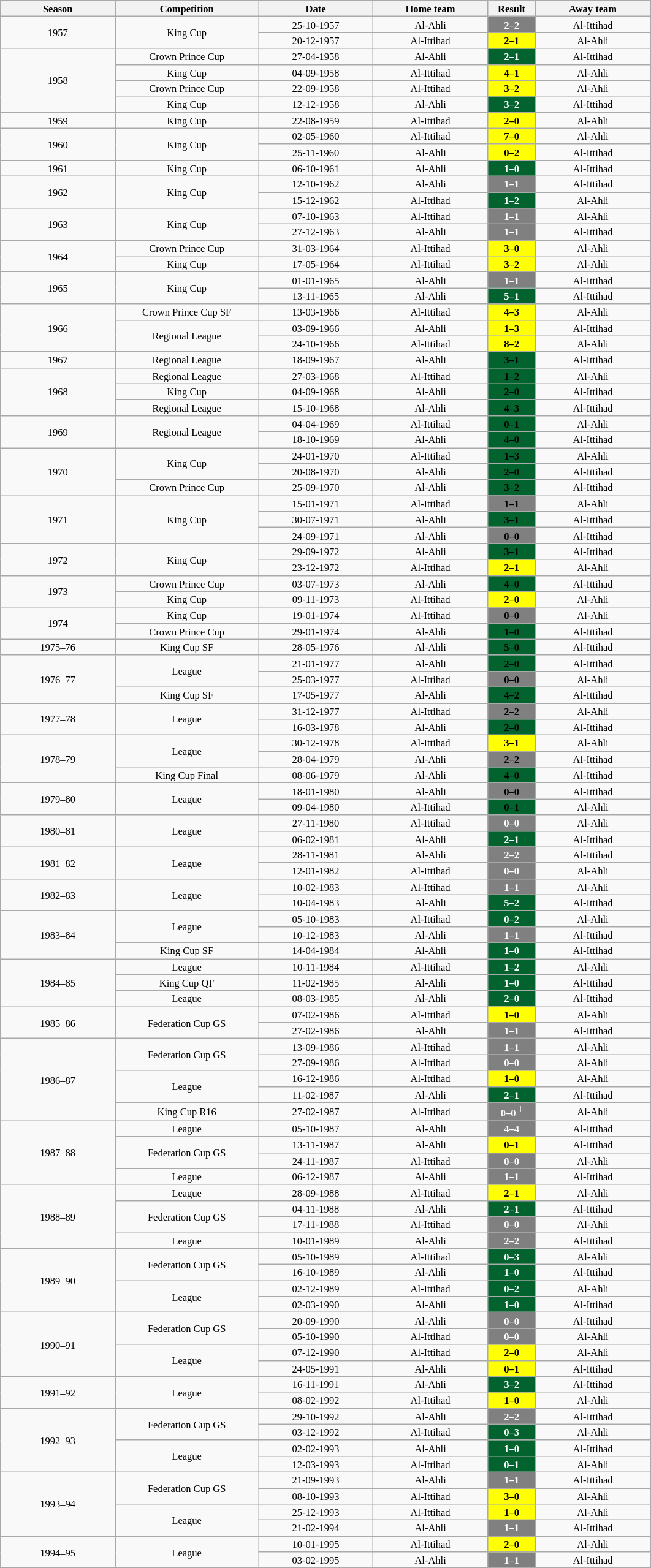<table class="wikitable" style="text-align: center; width=20%; font-size: 11px">
<tr>
<th rowspan=1 width=12%><strong>Season</strong></th>
<th rowspan=1 width=15%><strong>Competition</strong></th>
<th rowspan=1 width=12%><strong>Date</strong></th>
<th rowspan=1 width=12%><strong>Home team</strong></th>
<th rowspan=1 width=5%><strong>Result</strong></th>
<th rowspan=1 width=12%><strong>Away team</strong></th>
</tr>
<tr>
<td rowspan=2>1957</td>
<td rowspan=2>King Cup</td>
<td>25-10-1957</td>
<td>Al-Ahli</td>
<td style="background:#808080 ;color:white;"><strong>2–2</strong></td>
<td>Al-Ittihad</td>
</tr>
<tr>
<td>20-12-1957</td>
<td>Al-Ittihad</td>
<td style="background:Yellow; color:black;"><strong>2–1</strong></td>
<td>Al-Ahli</td>
</tr>
<tr>
<td rowspan=4>1958</td>
<td>Crown Prince Cup</td>
<td>27-04-1958</td>
<td>Al-Ahli</td>
<td style="background:#03632e; color:white;"; color:white;"><strong>2–1</strong></td>
<td>Al-Ittihad</td>
</tr>
<tr>
<td>King Cup</td>
<td>04-09-1958</td>
<td>Al-Ittihad</td>
<td style="background:Yellow; color:black;"; color:black;";"><strong>4–1</strong></td>
<td>Al-Ahli</td>
</tr>
<tr>
<td>Crown Prince Cup</td>
<td>22-09-1958</td>
<td>Al-Ittihad</td>
<td style="background:Yellow; color:black;"><strong>3–2</strong></td>
<td>Al-Ahli</td>
</tr>
<tr>
<td>King Cup</td>
<td>12-12-1958</td>
<td>Al-Ahli</td>
<td style="background:#03632e; color:white;";"><strong>3–2</strong></td>
<td>Al-Ittihad</td>
</tr>
<tr>
<td>1959</td>
<td>King Cup</td>
<td>22-08-1959</td>
<td>Al-Ittihad</td>
<td style="background:Yellow; color:black;"><strong>2–0</strong></td>
<td>Al-Ahli</td>
</tr>
<tr>
<td rowspan=2>1960</td>
<td rowspan=2>King Cup</td>
<td>02-05-1960</td>
<td>Al-Ittihad</td>
<td style="background:Yellow; color:black;"><strong>7–0</strong></td>
<td>Al-Ahli</td>
</tr>
<tr>
<td>25-11-1960</td>
<td>Al-Ahli</td>
<td style="background:Yellow; color:black;"><strong>0–2</strong></td>
<td>Al-Ittihad</td>
</tr>
<tr>
<td>1961</td>
<td>King Cup</td>
<td>06-10-1961</td>
<td>Al-Ahli</td>
<td style="background:#03632e; color:white;"><strong>1–0</strong></td>
<td>Al-Ittihad</td>
</tr>
<tr>
<td rowspan=2>1962</td>
<td rowspan=2>King Cup</td>
<td>12-10-1962</td>
<td>Al-Ahli</td>
<td style="background:#808080; color:white;"><strong>1–1</strong></td>
<td>Al-Ittihad</td>
</tr>
<tr>
<td>15-12-1962</td>
<td>Al-Ittihad</td>
<td style="background:#03632e; color:white;"><strong>1–2</strong></td>
<td>Al-Ahli</td>
</tr>
<tr>
<td rowspan=2>1963</td>
<td rowspan=2>King Cup</td>
<td>07-10-1963</td>
<td>Al-Ittihad</td>
<td style="background:#808080; color:white;"><strong>1–1</strong></td>
<td>Al-Ahli</td>
</tr>
<tr>
<td>27-12-1963</td>
<td>Al-Ahli</td>
<td style="background:#808080; color:white;"><strong>1–1</strong></td>
<td>Al-Ittihad</td>
</tr>
<tr>
<td rowspan=2>1964</td>
<td>Crown Prince Cup</td>
<td>31-03-1964</td>
<td>Al-Ittihad</td>
<td style="background:Yellow; color:black;"><strong>3–0</strong></td>
<td>Al-Ahli</td>
</tr>
<tr>
<td>King Cup</td>
<td>17-05-1964</td>
<td>Al-Ittihad</td>
<td style="background:Yellow; color:black;"><strong>3–2</strong></td>
<td>Al-Ahli</td>
</tr>
<tr>
<td rowspan=2>1965</td>
<td rowspan=2>King Cup</td>
<td>01-01-1965</td>
<td>Al-Ahli</td>
<td style="background:#808080; color:white;"><strong>1–1</strong></td>
<td>Al-Ittihad</td>
</tr>
<tr>
<td>13-11-1965</td>
<td>Al-Ahli</td>
<td style="background:#03632e; color:white;"><strong>5–1</strong></td>
<td>Al-Ittihad</td>
</tr>
<tr>
<td rowspan=3>1966</td>
<td>Crown Prince Cup SF</td>
<td>13-03-1966</td>
<td>Al-Ittihad</td>
<td style="background:Yellow; color:black;"><strong>4–3</strong></td>
<td>Al-Ahli</td>
</tr>
<tr>
<td rowspan=2>Regional League</td>
<td>03-09-1966</td>
<td>Al-Ahli</td>
<td style="background:Yellow; color:black;"><strong>1–3</strong></td>
<td>Al-Ittihad</td>
</tr>
<tr>
<td>24-10-1966</td>
<td>Al-Ittihad</td>
<td bgcolor=Yellow><span><strong>8–2</strong></span></td>
<td>Al-Ahli</td>
</tr>
<tr>
<td>1967</td>
<td>Regional League</td>
<td>18-09-1967</td>
<td>Al-Ahli</td>
<td bgcolor=03632e><span><strong>3–1</strong></span></td>
<td>Al-Ittihad</td>
</tr>
<tr>
<td rowspan=3>1968</td>
<td>Regional League</td>
<td>27-03-1968</td>
<td>Al-Ittihad</td>
<td bgcolor=03632e><span><strong>1–2</strong></span></td>
<td>Al-Ahli</td>
</tr>
<tr>
<td>King Cup</td>
<td>04-09-1968</td>
<td>Al-Ahli</td>
<td bgcolor=03632e><span><strong>2–0</strong></span></td>
<td>Al-Ittihad</td>
</tr>
<tr>
<td>Regional League</td>
<td>15-10-1968</td>
<td>Al-Ahli</td>
<td bgcolor=03632e><span><strong>4–3</strong></span></td>
<td>Al-Ittihad</td>
</tr>
<tr>
<td rowspan=2>1969</td>
<td rowspan=2>Regional League</td>
<td>04-04-1969</td>
<td>Al-Ittihad</td>
<td bgcolor=03632e><span><strong>0–1</strong></span></td>
<td>Al-Ahli</td>
</tr>
<tr>
<td>18-10-1969</td>
<td>Al-Ahli</td>
<td bgcolor=03632e><span><strong>4–0</strong></span></td>
<td>Al-Ittihad</td>
</tr>
<tr>
<td rowspan=3>1970</td>
<td rowspan=2>King Cup</td>
<td>24-01-1970</td>
<td>Al-Ittihad</td>
<td bgcolor=03632e><span><strong>1–3</strong></span></td>
<td>Al-Ahli</td>
</tr>
<tr>
<td>20-08-1970</td>
<td>Al-Ahli</td>
<td bgcolor=03632e><span><strong>2–0</strong></span></td>
<td>Al-Ittihad</td>
</tr>
<tr>
<td>Crown Prince Cup</td>
<td>25-09-1970</td>
<td>Al-Ahli</td>
<td bgcolor=03632e><span><strong>3–2</strong></span></td>
<td>Al-Ittihad</td>
</tr>
<tr>
<td rowspan=3>1971</td>
<td rowspan=3>King Cup</td>
<td>15-01-1971</td>
<td>Al-Ittihad</td>
<td bgcolor=808080><span><strong>1–1</strong></span></td>
<td>Al-Ahli</td>
</tr>
<tr>
<td>30-07-1971</td>
<td>Al-Ahli</td>
<td bgcolor=03632e><span><strong>3–1</strong></span></td>
<td>Al-Ittihad</td>
</tr>
<tr>
<td>24-09-1971</td>
<td>Al-Ahli</td>
<td bgcolor=808080><span><strong>0–0</strong></span></td>
<td>Al-Ittihad</td>
</tr>
<tr>
<td rowspan=2>1972</td>
<td rowspan=2>King Cup</td>
<td>29-09-1972</td>
<td>Al-Ahli</td>
<td bgcolor=03632e><span><strong>3–1</strong></span></td>
<td>Al-Ittihad</td>
</tr>
<tr>
<td>23-12-1972</td>
<td>Al-Ittihad</td>
<td bgcolor=Yellow><span><strong>2–1</strong></span></td>
<td>Al-Ahli</td>
</tr>
<tr>
<td rowspan=2>1973</td>
<td>Crown Prince Cup</td>
<td>03-07-1973</td>
<td>Al-Ahli</td>
<td bgcolor=03632e><span><strong>4–0</strong></span></td>
<td>Al-Ittihad</td>
</tr>
<tr>
<td>King Cup</td>
<td>09-11-1973</td>
<td>Al-Ittihad</td>
<td bgcolor=Yellow><span><strong>2–0</strong></span></td>
<td>Al-Ahli</td>
</tr>
<tr>
<td rowspan=2>1974</td>
<td>King Cup</td>
<td>19-01-1974</td>
<td>Al-Ittihad</td>
<td bgcolor=808080><span><strong>0–0</strong></span></td>
<td>Al-Ahli</td>
</tr>
<tr>
<td>Crown Prince Cup</td>
<td>29-01-1974</td>
<td>Al-Ahli</td>
<td bgcolor=03632e><span><strong>1–0</strong></span></td>
<td>Al-Ittihad</td>
</tr>
<tr>
<td>1975–76</td>
<td>King Cup SF</td>
<td>28-05-1976</td>
<td>Al-Ahli</td>
<td bgcolor=03632e><span><strong>5–0</strong></span></td>
<td>Al-Ittihad</td>
</tr>
<tr>
<td rowspan=3>1976–77</td>
<td rowspan=2>League</td>
<td>21-01-1977</td>
<td>Al-Ahli</td>
<td bgcolor=03632e><span><strong>2–0</strong></span></td>
<td>Al-Ittihad</td>
</tr>
<tr>
<td>25-03-1977</td>
<td>Al-Ittihad</td>
<td bgcolor=808080><span><strong>0–0</strong></span></td>
<td>Al-Ahli</td>
</tr>
<tr>
<td>King Cup SF</td>
<td>17-05-1977</td>
<td>Al-Ahli</td>
<td bgcolor=03632e><span><strong>4–2</strong></span></td>
<td>Al-Ittihad</td>
</tr>
<tr>
<td rowspan=2>1977–78</td>
<td rowspan=2>League</td>
<td>31-12-1977</td>
<td>Al-Ittihad</td>
<td bgcolor=808080><span><strong>2–2</strong></span></td>
<td>Al-Ahli</td>
</tr>
<tr>
<td>16-03-1978</td>
<td>Al-Ahli</td>
<td bgcolor=03632e><span><strong>2–0</strong></span></td>
<td>Al-Ittihad</td>
</tr>
<tr>
<td rowspan=3>1978–79</td>
<td rowspan=2>League</td>
<td>30-12-1978</td>
<td>Al-Ittihad</td>
<td bgcolor=Yellow><span><strong>3–1</strong></span></td>
<td>Al-Ahli</td>
</tr>
<tr>
<td>28-04-1979</td>
<td>Al-Ahli</td>
<td bgcolor=808080><span><strong>2–2</strong></span></td>
<td>Al-Ittihad</td>
</tr>
<tr>
<td>King Cup Final</td>
<td>08-06-1979</td>
<td>Al-Ahli</td>
<td bgcolor=03632e><span><strong>4–0</strong></span></td>
<td>Al-Ittihad</td>
</tr>
<tr>
<td rowspan=2>1979–80</td>
<td rowspan=2>League</td>
<td>18-01-1980</td>
<td>Al-Ahli</td>
<td bgcolor=808080><span><strong>0–0</strong></span></td>
<td>Al-Ittihad</td>
</tr>
<tr>
<td>09-04-1980</td>
<td>Al-Ittihad</td>
<td bgcolor=03632e><span><strong>0–1</strong></span></td>
<td>Al-Ahli</td>
</tr>
<tr>
<td rowspan=2>1980–81</td>
<td rowspan=2>League</td>
<td>27-11-1980</td>
<td>Al-Ittihad</td>
<td style="background:#808080; color:white;"><strong>0–0</strong></td>
<td>Al-Ahli</td>
</tr>
<tr>
<td>06-02-1981</td>
<td>Al-Ahli</td>
<td style="background:#03632e; color:white;"><strong>2–1</strong></td>
<td>Al-Ittihad</td>
</tr>
<tr>
<td rowspan=2>1981–82</td>
<td rowspan=2>League</td>
<td>28-11-1981</td>
<td>Al-Ahli</td>
<td style="background:#808080; color:white;"><strong>2–2</strong></td>
<td>Al-Ittihad</td>
</tr>
<tr>
<td>12-01-1982</td>
<td>Al-Ittihad</td>
<td style="background:#808080; color:white;"><strong>0–0</strong></td>
<td>Al-Ahli</td>
</tr>
<tr>
<td rowspan=2>1982–83</td>
<td rowspan=2>League</td>
<td>10-02-1983</td>
<td>Al-Ittihad</td>
<td style="background:#808080; color:white;"><strong>1–1</strong></td>
<td>Al-Ahli</td>
</tr>
<tr>
<td>10-04-1983</td>
<td>Al-Ahli</td>
<td style="background:#03632e; color:white;"><strong>5–2</strong></td>
<td>Al-Ittihad</td>
</tr>
<tr>
<td rowspan=3>1983–84</td>
<td rowspan=2>League</td>
<td>05-10-1983</td>
<td>Al-Ittihad</td>
<td style="background:#03632e; color:white;"><strong>0–2</strong></td>
<td>Al-Ahli</td>
</tr>
<tr>
<td>10-12-1983</td>
<td>Al-Ahli</td>
<td style="background:#808080; color:white;"><strong>1–1</strong></td>
<td>Al-Ittihad</td>
</tr>
<tr>
<td>King Cup SF</td>
<td>14-04-1984</td>
<td>Al-Ahli</td>
<td style="background:#03632e; color:white;"><strong>1–0</strong></td>
<td>Al-Ittihad</td>
</tr>
<tr>
<td rowspan=3>1984–85</td>
<td>League</td>
<td>10-11-1984</td>
<td>Al-Ittihad</td>
<td style="background:#03632e; color:white;"><strong>1–2</strong></td>
<td>Al-Ahli</td>
</tr>
<tr>
<td>King Cup QF</td>
<td>11-02-1985</td>
<td>Al-Ahli</td>
<td style="background:#03632e; color:white;"><strong>1–0</strong></td>
<td>Al-Ittihad</td>
</tr>
<tr>
<td>League</td>
<td>08-03-1985</td>
<td>Al-Ahli</td>
<td style="background:#03632e; color:white;"><strong>2–0</strong></td>
<td>Al-Ittihad</td>
</tr>
<tr>
<td rowspan=2>1985–86</td>
<td rowspan=2>Federation Cup GS</td>
<td>07-02-1986</td>
<td>Al-Ittihad</td>
<td style="background:Yellow; color:black;"><strong>1–0</strong></td>
<td>Al-Ahli</td>
</tr>
<tr>
<td>27-02-1986</td>
<td>Al-Ahli</td>
<td style="background:#808080; color:white;"><strong>1–1</strong></td>
<td>Al-Ittihad</td>
</tr>
<tr>
<td rowspan=5>1986–87</td>
<td rowspan=2>Federation Cup GS</td>
<td>13-09-1986</td>
<td>Al-Ittihad</td>
<td style="background:#808080; color:white;"><strong>1–1</strong></td>
<td>Al-Ahli</td>
</tr>
<tr>
<td>27-09-1986</td>
<td>Al-Ittihad</td>
<td style="background:#808080; color:white;"><strong>0–0</strong></td>
<td>Al-Ahli</td>
</tr>
<tr>
<td rowspan=2>League</td>
<td>16-12-1986</td>
<td>Al-Ittihad</td>
<td style="background:Yellow; color:black;"><strong>1–0</strong></td>
<td>Al-Ahli</td>
</tr>
<tr>
<td>11-02-1987</td>
<td>Al-Ahli</td>
<td style="background:#03632e; color:white;"><strong>2–1</strong></td>
<td>Al-Ittihad</td>
</tr>
<tr>
<td>King Cup R16</td>
<td>27-02-1987</td>
<td>Al-Ittihad</td>
<td style="background:#808080; color:white;"><strong>0–0</strong> <sup>1</sup></td>
<td>Al-Ahli</td>
</tr>
<tr>
<td rowspan=4>1987–88</td>
<td>League</td>
<td>05-10-1987</td>
<td>Al-Ahli</td>
<td style="background:#808080; color:white;"><strong>4–4</strong></td>
<td>Al-Ittihad</td>
</tr>
<tr>
<td rowspan=2>Federation Cup GS</td>
<td>13-11-1987</td>
<td>Al-Ahli</td>
<td style="background:Yellow; color:black;"><strong>0–1</strong></td>
<td>Al-Ittihad</td>
</tr>
<tr>
<td>24-11-1987</td>
<td>Al-Ittihad</td>
<td style="background:#808080; color:white;"><strong>0–0</strong></td>
<td>Al-Ahli</td>
</tr>
<tr>
<td>League</td>
<td>06-12-1987</td>
<td>Al-Ahli</td>
<td style="background:#808080; color:white;"><strong>1–1</strong></td>
<td>Al-Ittihad</td>
</tr>
<tr>
<td rowspan=4>1988–89</td>
<td>League</td>
<td>28-09-1988</td>
<td>Al-Ittihad</td>
<td style="background:Yellow; color:black;"><strong>2–1</strong></td>
<td>Al-Ahli</td>
</tr>
<tr>
<td rowspan=2>Federation Cup GS</td>
<td>04-11-1988</td>
<td>Al-Ahli</td>
<td style="background:#03632e; color:white;"><strong>2–1</strong></td>
<td>Al-Ittihad</td>
</tr>
<tr>
<td>17-11-1988</td>
<td>Al-Ittihad</td>
<td style="background:#808080; color:white;"><strong>0–0</strong></td>
<td>Al-Ahli</td>
</tr>
<tr>
<td>League</td>
<td>10-01-1989</td>
<td>Al-Ahli</td>
<td style="background:#808080; color:white;"><strong>2–2</strong></td>
<td>Al-Ittihad</td>
</tr>
<tr>
<td rowspan=4>1989–90</td>
<td rowspan=2>Federation Cup GS</td>
<td>05-10-1989</td>
<td>Al-Ittihad</td>
<td style="background:#03632e; color:white;"><strong>0–3</strong></td>
<td>Al-Ahli</td>
</tr>
<tr>
<td>16-10-1989</td>
<td>Al-Ahli</td>
<td style="background:#03632e; color:white;"><strong>1–0</strong></td>
<td>Al-Ittihad</td>
</tr>
<tr>
<td rowspan=2>League</td>
<td>02-12-1989</td>
<td>Al-Ittihad</td>
<td style="background:#03632e; color:white;"><strong>0–2</strong></td>
<td>Al-Ahli</td>
</tr>
<tr>
<td>02-03-1990</td>
<td>Al-Ahli</td>
<td style="background:#03632e; color:white;"><strong>1–0</strong></td>
<td>Al-Ittihad</td>
</tr>
<tr>
<td rowspan=4>1990–91</td>
<td rowspan=2>Federation Cup GS</td>
<td>20-09-1990</td>
<td>Al-Ahli</td>
<td style="background:#808080; color:white;"><strong>0–0</strong></td>
<td>Al-Ittihad</td>
</tr>
<tr>
<td>05-10-1990</td>
<td>Al-Ittihad</td>
<td style="background:#808080; color:white;"><strong>0–0</strong></td>
<td>Al-Ahli</td>
</tr>
<tr>
<td rowspan=2>League</td>
<td>07-12-1990</td>
<td>Al-Ittihad</td>
<td style="background:Yellow; color:black;"><strong>2–0</strong></td>
<td>Al-Ahli</td>
</tr>
<tr>
<td>24-05-1991</td>
<td>Al-Ahli</td>
<td style="background:Yellow; color:black;"><strong>0–1</strong></td>
<td>Al-Ittihad</td>
</tr>
<tr>
<td rowspan=2>1991–92</td>
<td rowspan=2>League</td>
<td>16-11-1991</td>
<td>Al-Ahli</td>
<td style="background:#03632e; color:white;"><strong>3–2</strong></td>
<td>Al-Ittihad</td>
</tr>
<tr>
<td>08-02-1992</td>
<td>Al-Ittihad</td>
<td style="background:Yellow; color:black;"><strong>1–0</strong></td>
<td>Al-Ahli</td>
</tr>
<tr>
<td rowspan=4>1992–93</td>
<td rowspan=2>Federation Cup GS</td>
<td>29-10-1992</td>
<td>Al-Ahli</td>
<td style="background:#808080; color:white;"><strong>2–2</strong></td>
<td>Al-Ittihad</td>
</tr>
<tr>
<td>03-12-1992</td>
<td>Al-Ittihad</td>
<td style="background:#03632e; color:white;"><strong>0–3</strong></td>
<td>Al-Ahli</td>
</tr>
<tr>
<td rowspan=2>League</td>
<td>02-02-1993</td>
<td>Al-Ahli</td>
<td style="background:#03632e; color:white;"><strong>1–0</strong></td>
<td>Al-Ittihad</td>
</tr>
<tr>
<td>12-03-1993</td>
<td>Al-Ittihad</td>
<td style="background:#03632e; color:white;"><strong>0–1</strong></td>
<td>Al-Ahli</td>
</tr>
<tr>
<td rowspan=4>1993–94</td>
<td rowspan=2>Federation Cup GS</td>
<td>21-09-1993</td>
<td>Al-Ahli</td>
<td style="background:#808080; color:white;"><strong>1–1</strong></td>
<td>Al-Ittihad</td>
</tr>
<tr>
<td>08-10-1993</td>
<td>Al-Ittihad</td>
<td style="background:Yellow; color:black;"><strong>3–0</strong></td>
<td>Al-Ahli</td>
</tr>
<tr>
<td rowspan=2>League</td>
<td>25-12-1993</td>
<td>Al-Ittihad</td>
<td style="background:Yellow; color:black;"><strong>1–0</strong></td>
<td>Al-Ahli</td>
</tr>
<tr>
<td>21-02-1994</td>
<td>Al-Ahli</td>
<td style="background:#808080; color:white;"><strong>1–1</strong></td>
<td>Al-Ittihad</td>
</tr>
<tr>
<td rowspan=2>1994–95</td>
<td rowspan=2>League</td>
<td>10-01-1995</td>
<td>Al-Ittihad</td>
<td style="background:Yellow; color:black;"><strong>2–0</strong></td>
<td>Al-Ahli</td>
</tr>
<tr>
<td>03-02-1995</td>
<td>Al-Ahli</td>
<td style="background:#808080; color:white;"><strong>1–1</strong></td>
<td>Al-Ittihad</td>
</tr>
<tr>
</tr>
</table>
